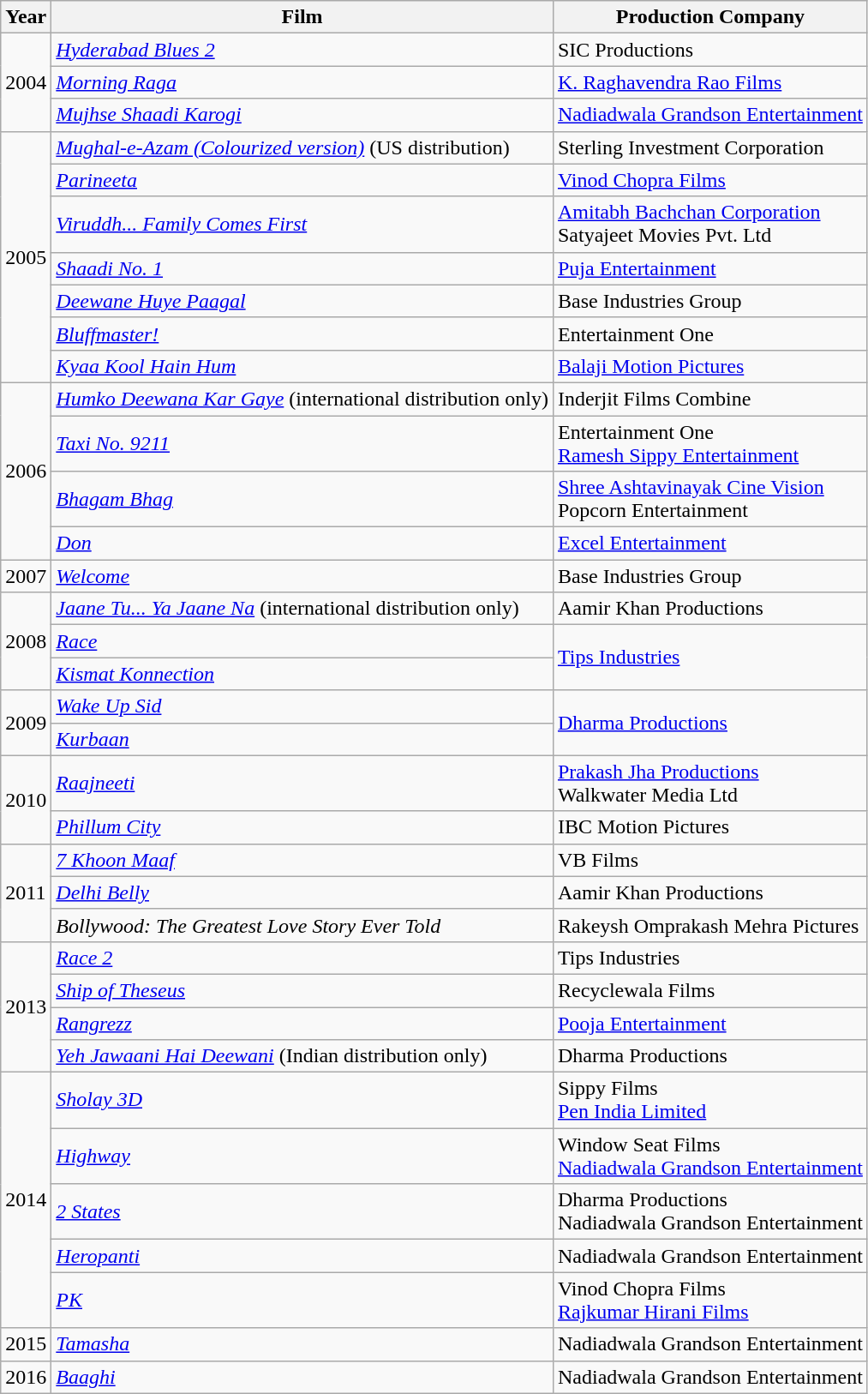<table class="wikitable sortable">
<tr>
<th scope="col">Year</th>
<th scope="col">Film</th>
<th scope="col">Production Company</th>
</tr>
<tr>
<td rowspan="3">2004</td>
<td><em><a href='#'>Hyderabad Blues 2</a></em></td>
<td>SIC Productions</td>
</tr>
<tr>
<td><em><a href='#'>Morning Raga</a></em></td>
<td><a href='#'>K. Raghavendra Rao Films</a></td>
</tr>
<tr>
<td><em><a href='#'>Mujhse Shaadi Karogi</a></em></td>
<td><a href='#'>Nadiadwala Grandson Entertainment</a></td>
</tr>
<tr>
<td rowspan="7">2005</td>
<td><em><a href='#'>Mughal-e-Azam (Colourized version)</a></em> (US distribution)</td>
<td>Sterling Investment Corporation</td>
</tr>
<tr>
<td><em><a href='#'>Parineeta</a></em></td>
<td><a href='#'>Vinod Chopra Films</a></td>
</tr>
<tr>
<td><em><a href='#'>Viruddh... Family Comes First</a></em></td>
<td><a href='#'>Amitabh Bachchan Corporation</a> <br> Satyajeet Movies Pvt. Ltd</td>
</tr>
<tr>
<td><em><a href='#'>Shaadi No. 1</a></em></td>
<td><a href='#'>Puja Entertainment</a></td>
</tr>
<tr>
<td><em><a href='#'>Deewane Huye Paagal</a></em></td>
<td>Base Industries Group</td>
</tr>
<tr>
<td><em><a href='#'>Bluffmaster!</a></em></td>
<td>Entertainment One</td>
</tr>
<tr>
<td><em><a href='#'>Kyaa Kool Hain Hum</a></em></td>
<td><a href='#'>Balaji Motion Pictures</a></td>
</tr>
<tr>
<td rowspan="4">2006</td>
<td><em><a href='#'>Humko Deewana Kar Gaye</a></em> (international distribution only)</td>
<td>Inderjit Films Combine</td>
</tr>
<tr>
<td><em><a href='#'>Taxi No. 9211</a></em></td>
<td>Entertainment One <br> <a href='#'>Ramesh Sippy Entertainment</a></td>
</tr>
<tr>
<td><em><a href='#'>Bhagam Bhag</a></em></td>
<td><a href='#'>Shree Ashtavinayak Cine Vision</a><br>Popcorn Entertainment</td>
</tr>
<tr>
<td><em><a href='#'>Don</a></em></td>
<td><a href='#'>Excel Entertainment</a></td>
</tr>
<tr>
<td>2007</td>
<td><em><a href='#'>Welcome</a></em></td>
<td>Base Industries Group</td>
</tr>
<tr>
<td rowspan="3">2008</td>
<td><em><a href='#'>Jaane Tu... Ya Jaane Na</a></em> (international distribution only)</td>
<td>Aamir Khan Productions</td>
</tr>
<tr>
<td><em><a href='#'>Race</a></em></td>
<td rowspan="2"><a href='#'>Tips Industries</a></td>
</tr>
<tr>
<td><em><a href='#'>Kismat Konnection</a></em></td>
</tr>
<tr>
<td rowspan="2">2009</td>
<td><em><a href='#'>Wake Up Sid</a></em></td>
<td rowspan="2"><a href='#'>Dharma Productions</a></td>
</tr>
<tr>
<td><em><a href='#'>Kurbaan</a></em></td>
</tr>
<tr>
<td rowspan="2">2010</td>
<td><em><a href='#'>Raajneeti</a></em></td>
<td><a href='#'>Prakash Jha Productions</a> <br> Walkwater Media Ltd</td>
</tr>
<tr>
<td><em><a href='#'>Phillum City</a></em></td>
<td>IBC Motion Pictures</td>
</tr>
<tr>
<td rowspan="3">2011</td>
<td><em><a href='#'>7 Khoon Maaf</a></em></td>
<td>VB Films</td>
</tr>
<tr>
<td><em><a href='#'>Delhi Belly</a></em></td>
<td>Aamir Khan Productions</td>
</tr>
<tr>
<td><em>Bollywood: The Greatest Love Story Ever Told</em></td>
<td>Rakeysh Omprakash Mehra Pictures</td>
</tr>
<tr>
<td rowspan="4">2013</td>
<td><em><a href='#'>Race 2</a></em></td>
<td>Tips Industries</td>
</tr>
<tr>
<td><em><a href='#'>Ship of Theseus</a></em></td>
<td>Recyclewala Films</td>
</tr>
<tr>
<td><em><a href='#'>Rangrezz</a></em></td>
<td><a href='#'>Pooja Entertainment</a></td>
</tr>
<tr>
<td><em><a href='#'>Yeh Jawaani Hai Deewani</a></em> (Indian distribution only)</td>
<td>Dharma Productions</td>
</tr>
<tr>
<td rowspan="5">2014</td>
<td><em><a href='#'>Sholay 3D</a></em></td>
<td>Sippy Films <br> <a href='#'>Pen India Limited</a></td>
</tr>
<tr>
<td><em><a href='#'>Highway</a></em></td>
<td>Window Seat Films <br> <a href='#'>Nadiadwala Grandson Entertainment</a></td>
</tr>
<tr>
<td><em><a href='#'>2 States</a></em></td>
<td>Dharma Productions <br> Nadiadwala Grandson Entertainment</td>
</tr>
<tr>
<td><em><a href='#'>Heropanti</a></em></td>
<td>Nadiadwala Grandson Entertainment</td>
</tr>
<tr>
<td><em><a href='#'>PK</a></em></td>
<td>Vinod Chopra Films <br> <a href='#'>Rajkumar Hirani Films</a></td>
</tr>
<tr>
<td>2015</td>
<td><em><a href='#'>Tamasha</a></em></td>
<td>Nadiadwala Grandson Entertainment</td>
</tr>
<tr>
<td>2016</td>
<td><em><a href='#'>Baaghi</a></em></td>
<td>Nadiadwala Grandson Entertainment</td>
</tr>
</table>
